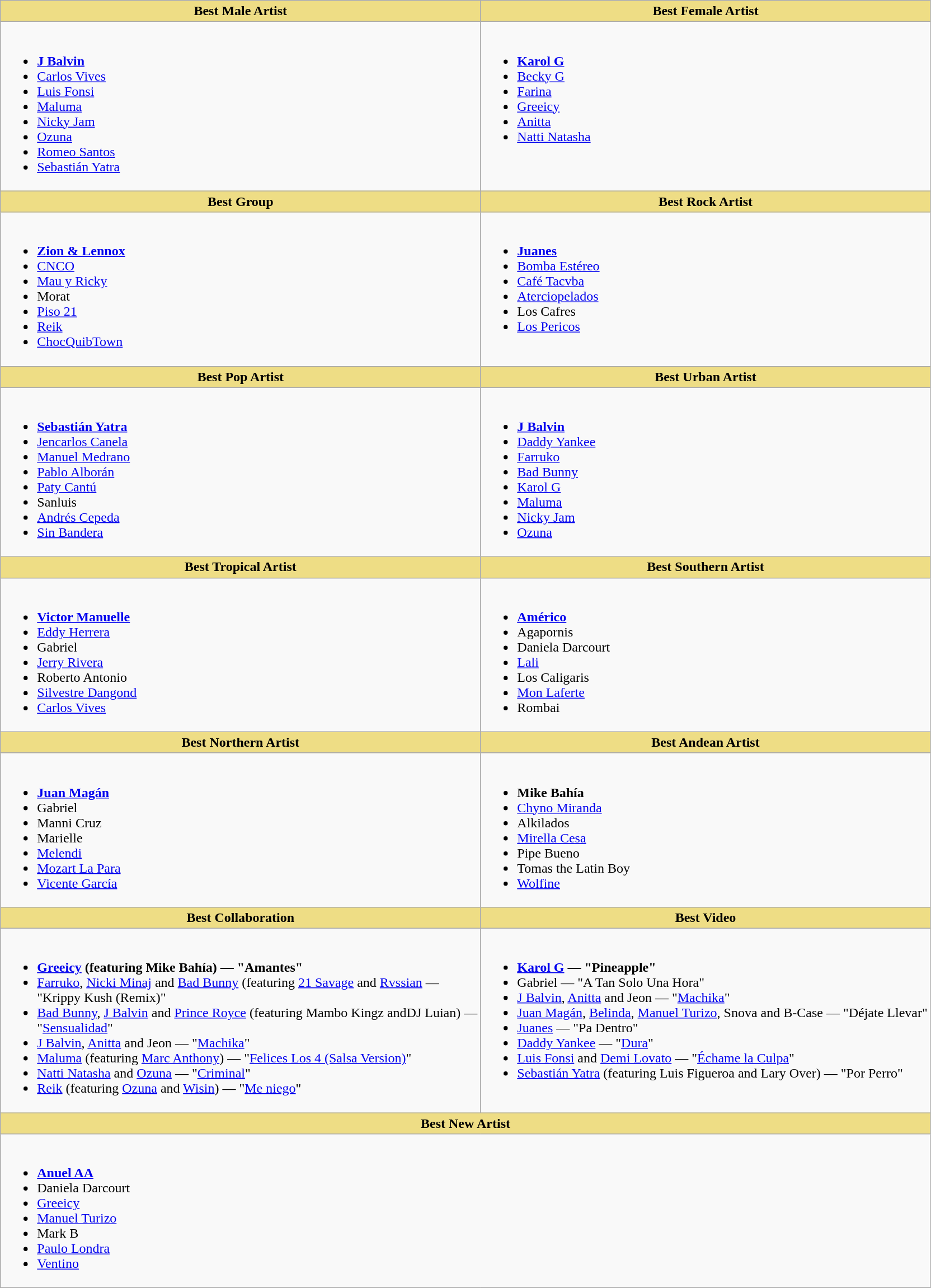<table class=wikitable>
<tr>
<th style="background:#EEDD85; width=50%">Best Male Artist</th>
<th style="background:#EEDD85; width=50%">Best Female Artist</th>
</tr>
<tr>
<td valign="top"><br><ul><li><strong><a href='#'>J Balvin</a></strong></li><li><a href='#'>Carlos Vives</a></li><li><a href='#'>Luis Fonsi</a></li><li><a href='#'>Maluma</a></li><li><a href='#'>Nicky Jam</a></li><li><a href='#'>Ozuna</a></li><li><a href='#'>Romeo Santos</a></li><li><a href='#'>Sebastián Yatra</a></li></ul></td>
<td valign="top"><br><ul><li><strong><a href='#'>Karol G</a></strong></li><li><a href='#'>Becky G</a></li><li><a href='#'>Farina</a></li><li><a href='#'>Greeicy</a></li><li><a href='#'>Anitta</a></li><li><a href='#'>Natti Natasha</a></li></ul></td>
</tr>
<tr>
<th style="background:#EEDD85; width=50%">Best Group</th>
<th style="background:#EEDD85; width=50%">Best Rock Artist</th>
</tr>
<tr>
<td valign="top"><br><ul><li><strong><a href='#'>Zion & Lennox</a></strong></li><li><a href='#'>CNCO</a></li><li><a href='#'>Mau y Ricky</a></li><li>Morat</li><li><a href='#'>Piso 21</a></li><li><a href='#'>Reik</a></li><li><a href='#'>ChocQuibTown</a></li></ul></td>
<td valign="top"><br><ul><li><strong><a href='#'>Juanes</a></strong></li><li><a href='#'>Bomba Estéreo</a></li><li><a href='#'>Café Tacvba</a></li><li><a href='#'>Aterciopelados</a></li><li>Los Cafres</li><li><a href='#'>Los Pericos</a></li></ul></td>
</tr>
<tr>
<th style="background:#EEDD85; width=50%">Best Pop Artist</th>
<th style="background:#EEDD85; width=50%">Best Urban Artist</th>
</tr>
<tr>
<td valign="top"><br><ul><li><strong><a href='#'>Sebastián Yatra</a></strong></li><li><a href='#'>Jencarlos Canela</a></li><li><a href='#'>Manuel Medrano</a></li><li><a href='#'>Pablo Alborán</a></li><li><a href='#'>Paty Cantú</a></li><li>Sanluis</li><li><a href='#'>Andrés Cepeda</a></li><li><a href='#'>Sin Bandera</a></li></ul></td>
<td valign="top"><br><ul><li><strong><a href='#'>J Balvin</a></strong></li><li><a href='#'>Daddy Yankee</a></li><li><a href='#'>Farruko</a></li><li><a href='#'>Bad Bunny</a></li><li><a href='#'>Karol G</a></li><li><a href='#'>Maluma</a></li><li><a href='#'>Nicky Jam</a></li><li><a href='#'>Ozuna</a></li></ul></td>
</tr>
<tr>
<th style="background:#EEDD85; width=50%">Best Tropical Artist</th>
<th style="background:#EEDD85; width=50%">Best Southern Artist</th>
</tr>
<tr>
<td valign="top"><br><ul><li><strong><a href='#'>Victor Manuelle</a></strong></li><li><a href='#'>Eddy Herrera</a></li><li>Gabriel</li><li><a href='#'>Jerry Rivera</a></li><li>Roberto Antonio</li><li><a href='#'>Silvestre Dangond</a></li><li><a href='#'>Carlos Vives</a></li></ul></td>
<td valign="top"><br><ul><li><strong><a href='#'>Américo</a></strong></li><li>Agapornis</li><li>Daniela Darcourt</li><li><a href='#'>Lali</a></li><li>Los Caligaris</li><li><a href='#'>Mon Laferte</a></li><li>Rombai</li></ul></td>
</tr>
<tr>
<th style="background:#EEDD85; width=50%">Best Northern Artist</th>
<th style="background:#EEDD85; width=50%">Best Andean Artist</th>
</tr>
<tr>
<td valign="top"><br><ul><li><strong><a href='#'>Juan Magán</a></strong></li><li>Gabriel</li><li>Manni Cruz</li><li>Marielle</li><li><a href='#'>Melendi</a></li><li><a href='#'>Mozart La Para</a></li><li><a href='#'>Vicente García</a></li></ul></td>
<td valign="top"><br><ul><li><strong>Mike Bahía</strong></li><li><a href='#'>Chyno Miranda</a></li><li>Alkilados</li><li><a href='#'>Mirella Cesa</a></li><li>Pipe Bueno</li><li>Tomas the Latin Boy</li><li><a href='#'>Wolfine</a></li></ul></td>
</tr>
<tr>
<th style="background:#EEDD85; width=50%">Best Collaboration</th>
<th style="background:#EEDD85; width=50%">Best Video</th>
</tr>
<tr>
<td valign="top"><br><ul><li><strong><a href='#'>Greeicy</a> (featuring Mike Bahía) — "Amantes"</strong></li><li><a href='#'>Farruko</a>, <a href='#'>Nicki Minaj</a> and <a href='#'>Bad Bunny</a> (featuring <a href='#'>21 Savage</a> and <a href='#'>Rvssian</a> — <br>"Krippy Kush (Remix)"</li><li><a href='#'>Bad Bunny</a>, <a href='#'>J Balvin</a> and <a href='#'>Prince Royce</a> (featuring Mambo Kingz andDJ Luian) —<br> "<a href='#'>Sensualidad</a>"</li><li><a href='#'>J Balvin</a>, <a href='#'>Anitta</a> and Jeon — "<a href='#'>Machika</a>"</li><li><a href='#'>Maluma</a> (featuring <a href='#'>Marc Anthony</a>) — "<a href='#'>Felices Los 4 (Salsa Version)</a>"</li><li><a href='#'>Natti Natasha</a> and <a href='#'>Ozuna</a> — "<a href='#'>Criminal</a>"</li><li><a href='#'>Reik</a> (featuring <a href='#'>Ozuna</a> and <a href='#'>Wisin</a>) — "<a href='#'>Me niego</a>"</li></ul></td>
<td valign="top"><br><ul><li><strong><a href='#'>Karol G</a> — "Pineapple"</strong></li><li>Gabriel — "A Tan Solo Una Hora"</li><li><a href='#'>J Balvin</a>, <a href='#'>Anitta</a> and Jeon — "<a href='#'>Machika</a>"</li><li><a href='#'>Juan Magán</a>, <a href='#'>Belinda</a>, <a href='#'>Manuel Turizo</a>, Snova and B-Case — "Déjate Llevar"</li><li><a href='#'>Juanes</a> — "Pa Dentro"</li><li><a href='#'>Daddy Yankee</a> — "<a href='#'>Dura</a>"</li><li><a href='#'>Luis Fonsi</a> and <a href='#'>Demi Lovato</a> — "<a href='#'>Échame la Culpa</a>"</li><li><a href='#'>Sebastián Yatra</a> (featuring Luis Figueroa and Lary Over) — "Por Perro"</li></ul></td>
</tr>
<tr>
<th style="background:#EEDD85; width=50%" colspan="2">Best New Artist</th>
</tr>
<tr>
<td valign="top" colspan="2"><br><ul><li><strong><a href='#'>Anuel AA</a></strong></li><li>Daniela Darcourt</li><li><a href='#'>Greeicy</a></li><li><a href='#'>Manuel Turizo</a></li><li>Mark B</li><li><a href='#'>Paulo Londra</a></li><li><a href='#'>Ventino</a></li></ul></td>
</tr>
</table>
